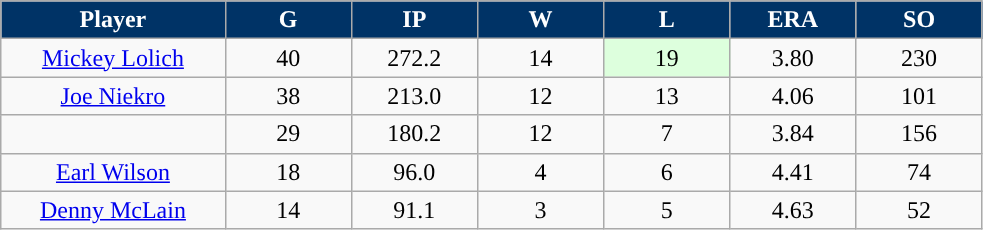<table class="wikitable sortable">
<tr>
<th style="background:#003366;color:white;" width="16%">Player</th>
<th style="background:#003366;color:white;" width="9%">G</th>
<th style="background:#003366;color:white;" width="9%">IP</th>
<th style="background:#003366;color:white;" width="9%">W</th>
<th style="background:#003366;color:white;" width="9%">L</th>
<th style="background:#003366;color:white;" width="9%">ERA</th>
<th style="background:#003366;color:white;" width="9%">SO</th>
</tr>
<tr align="center">
<td><a href='#'>Mickey Lolich</a></td>
<td>40</td>
<td>272.2</td>
<td>14</td>
<td style="background:#DDFFDD;">19</td>
<td>3.80</td>
<td>230</td>
</tr>
<tr align="center">
<td><a href='#'>Joe Niekro</a></td>
<td>38</td>
<td>213.0</td>
<td>12</td>
<td>13</td>
<td>4.06</td>
<td>101</td>
</tr>
<tr align="center">
<td></td>
<td>29</td>
<td>180.2</td>
<td>12</td>
<td>7</td>
<td>3.84</td>
<td>156</td>
</tr>
<tr align="center">
<td><a href='#'>Earl Wilson</a></td>
<td>18</td>
<td>96.0</td>
<td>4</td>
<td>6</td>
<td>4.41</td>
<td>74</td>
</tr>
<tr align="center">
<td><a href='#'>Denny McLain</a></td>
<td>14</td>
<td>91.1</td>
<td>3</td>
<td>5</td>
<td>4.63</td>
<td>52</td>
</tr>
</table>
